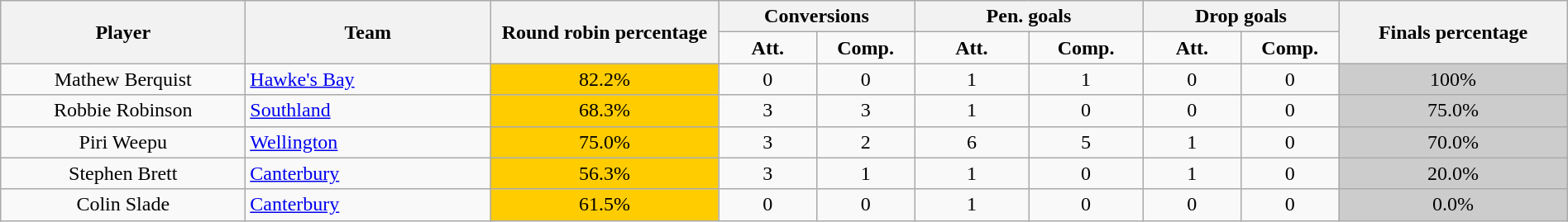<table class="wikitable" style="text-align:center" width=100%>
<tr>
<th width=15% rowspan=2>Player</th>
<th width=15% rowspan=2>Team</th>
<th width=14% rowspan=2>Round robin percentage</th>
<th colspan=2>Conversions</th>
<th colspan=2>Pen. goals</th>
<th colspan=2>Drop goals</th>
<th width=14% rowspan=2>Finals percentage</th>
</tr>
<tr>
<td width=6%><strong>Att.</strong></td>
<td width=6%><strong>Comp.</strong></td>
<td width=7%><strong>Att.</strong></td>
<td width=7%><strong>Comp.</strong></td>
<td width=6%><strong>Att.</strong></td>
<td width=6%><strong>Comp.</strong></td>
</tr>
<tr>
<td>Mathew Berquist</td>
<td align=left><a href='#'>Hawke's Bay</a></td>
<td bgcolor=#ffcc00>82.2%</td>
<td>0</td>
<td>0</td>
<td>1</td>
<td>1</td>
<td>0</td>
<td>0</td>
<td bgcolor=#cccccc>100%</td>
</tr>
<tr>
<td>Robbie Robinson</td>
<td align=left><a href='#'>Southland</a></td>
<td bgcolor=#ffcc00>68.3%</td>
<td>3</td>
<td>3</td>
<td>1</td>
<td>0</td>
<td>0</td>
<td>0</td>
<td bgcolor=#cccccc>75.0%</td>
</tr>
<tr>
<td>Piri Weepu</td>
<td align=left><a href='#'>Wellington</a></td>
<td bgcolor=#ffcc00>75.0%</td>
<td>3</td>
<td>2</td>
<td>6</td>
<td>5</td>
<td>1</td>
<td>0</td>
<td bgcolor=#cccccc>70.0%</td>
</tr>
<tr>
<td>Stephen Brett</td>
<td align=left><a href='#'>Canterbury</a></td>
<td bgcolor=#ffcc00>56.3%</td>
<td>3</td>
<td>1</td>
<td>1</td>
<td>0</td>
<td>1</td>
<td>0</td>
<td bgcolor=#cccccc>20.0%</td>
</tr>
<tr>
<td>Colin Slade</td>
<td align=left><a href='#'>Canterbury</a></td>
<td bgcolor=#ffcc00>61.5%</td>
<td>0</td>
<td>0</td>
<td>1</td>
<td>0</td>
<td>0</td>
<td>0</td>
<td bgcolor=#cccccc>0.0%</td>
</tr>
</table>
